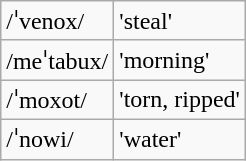<table class="wikitable">
<tr>
<td>/ˈvenox/</td>
<td>'steal'</td>
</tr>
<tr>
<td>/meˈtabux/</td>
<td>'morning'</td>
</tr>
<tr>
<td>/ˈmoxot/</td>
<td>'torn, ripped'</td>
</tr>
<tr>
<td>/ˈnowi/</td>
<td>'water'</td>
</tr>
</table>
